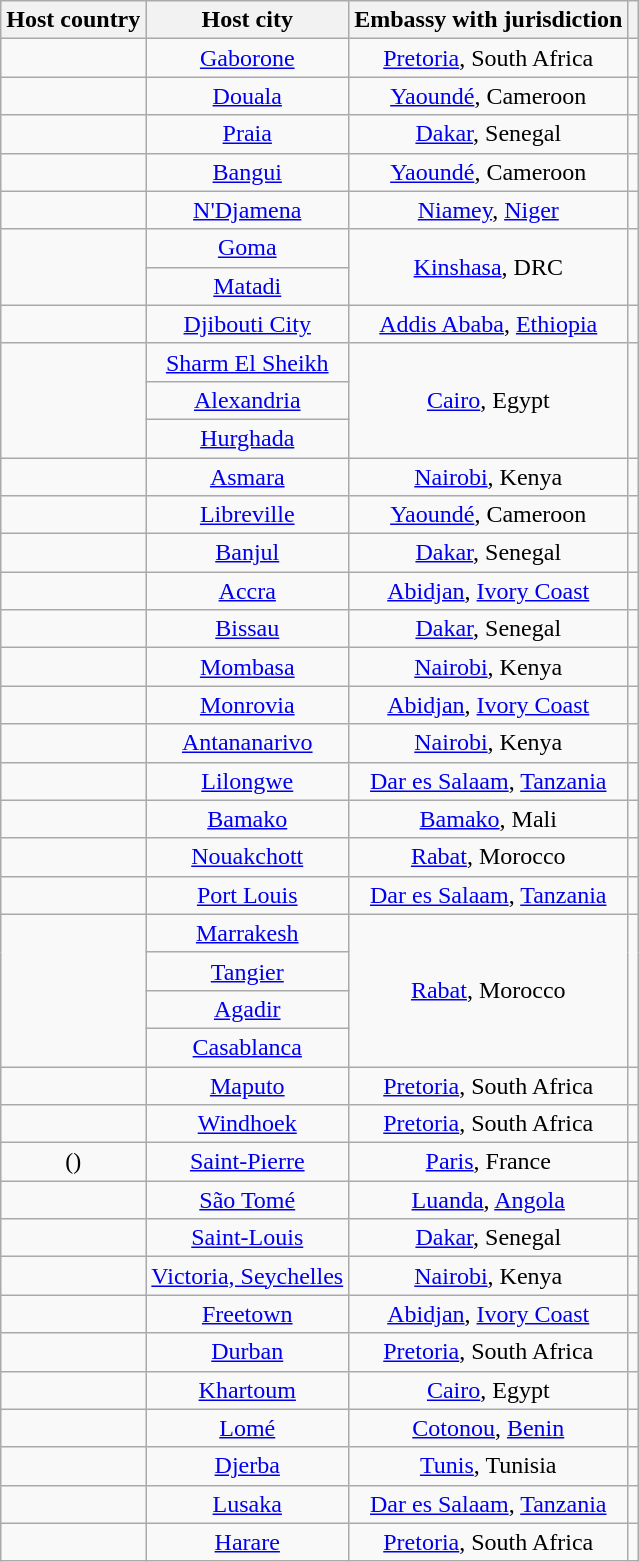<table class="wikitable plainrowheaders" style="text-align:center;">
<tr>
<th scope="col">Host country</th>
<th scope="col">Host city</th>
<th>Embassy with jurisdiction</th>
<th scope="col"></th>
</tr>
<tr>
<td></td>
<td><a href='#'>Gaborone</a></td>
<td><a href='#'>Pretoria</a>, South Africa</td>
<td></td>
</tr>
<tr>
<td></td>
<td><a href='#'>Douala</a></td>
<td><a href='#'>Yaoundé</a>, Cameroon</td>
<td></td>
</tr>
<tr>
<td></td>
<td><a href='#'>Praia</a></td>
<td><a href='#'>Dakar</a>, Senegal</td>
<td></td>
</tr>
<tr>
<td></td>
<td><a href='#'>Bangui</a></td>
<td><a href='#'>Yaoundé</a>, Cameroon</td>
<td></td>
</tr>
<tr>
<td></td>
<td><a href='#'>N'Djamena</a></td>
<td><a href='#'>Niamey</a>, <a href='#'>Niger</a></td>
<td></td>
</tr>
<tr>
<td rowspan="2"></td>
<td><a href='#'>Goma</a></td>
<td rowspan="2"><a href='#'>Kinshasa</a>, DRC</td>
<td rowspan="2"></td>
</tr>
<tr>
<td><a href='#'>Matadi</a></td>
</tr>
<tr>
<td></td>
<td><a href='#'>Djibouti City</a></td>
<td><a href='#'>Addis Ababa</a>, <a href='#'>Ethiopia</a></td>
<td></td>
</tr>
<tr>
<td rowspan="3"></td>
<td><a href='#'>Sharm El Sheikh</a></td>
<td rowspan="3"><a href='#'>Cairo</a>, Egypt</td>
<td rowspan="3"></td>
</tr>
<tr>
<td><a href='#'>Alexandria</a></td>
</tr>
<tr>
<td><a href='#'>Hurghada</a></td>
</tr>
<tr>
<td></td>
<td><a href='#'>Asmara</a></td>
<td><a href='#'>Nairobi</a>, Kenya</td>
<td></td>
</tr>
<tr>
<td></td>
<td><a href='#'>Libreville</a></td>
<td><a href='#'>Yaoundé</a>, Cameroon</td>
<td></td>
</tr>
<tr>
<td></td>
<td><a href='#'>Banjul</a></td>
<td><a href='#'>Dakar</a>, Senegal</td>
<td></td>
</tr>
<tr>
<td></td>
<td><a href='#'>Accra</a></td>
<td><a href='#'>Abidjan</a>, <a href='#'>Ivory Coast</a></td>
<td></td>
</tr>
<tr>
<td></td>
<td><a href='#'>Bissau</a></td>
<td><a href='#'>Dakar</a>, Senegal</td>
<td></td>
</tr>
<tr>
<td></td>
<td><a href='#'>Mombasa</a></td>
<td><a href='#'>Nairobi</a>, Kenya</td>
<td></td>
</tr>
<tr>
<td></td>
<td><a href='#'>Monrovia</a></td>
<td><a href='#'>Abidjan</a>, <a href='#'>Ivory Coast</a></td>
<td></td>
</tr>
<tr>
<td></td>
<td><a href='#'>Antananarivo</a></td>
<td><a href='#'>Nairobi</a>, Kenya</td>
<td></td>
</tr>
<tr>
<td></td>
<td><a href='#'>Lilongwe</a></td>
<td><a href='#'>Dar es Salaam</a>, <a href='#'>Tanzania</a></td>
<td></td>
</tr>
<tr>
<td></td>
<td><a href='#'>Bamako</a></td>
<td><a href='#'>Bamako</a>, Mali</td>
<td></td>
</tr>
<tr>
<td></td>
<td><a href='#'>Nouakchott</a></td>
<td><a href='#'>Rabat</a>, Morocco</td>
<td></td>
</tr>
<tr>
<td></td>
<td><a href='#'>Port Louis</a></td>
<td><a href='#'>Dar es Salaam</a>, <a href='#'>Tanzania</a></td>
<td></td>
</tr>
<tr>
<td rowspan="4"></td>
<td><a href='#'>Marrakesh</a></td>
<td rowspan="4"><a href='#'>Rabat</a>, Morocco</td>
<td rowspan="4"></td>
</tr>
<tr>
<td><a href='#'>Tangier</a></td>
</tr>
<tr>
<td><a href='#'>Agadir</a></td>
</tr>
<tr>
<td><a href='#'>Casablanca</a></td>
</tr>
<tr>
<td></td>
<td><a href='#'>Maputo</a></td>
<td><a href='#'>Pretoria</a>, South Africa</td>
<td></td>
</tr>
<tr>
<td></td>
<td><a href='#'>Windhoek</a></td>
<td><a href='#'>Pretoria</a>, South Africa</td>
<td></td>
</tr>
<tr>
<td> ()</td>
<td><a href='#'>Saint-Pierre</a></td>
<td><a href='#'>Paris</a>, France</td>
<td></td>
</tr>
<tr>
<td></td>
<td><a href='#'>São Tomé</a></td>
<td><a href='#'>Luanda</a>, <a href='#'>Angola</a></td>
<td></td>
</tr>
<tr>
<td></td>
<td><a href='#'>Saint-Louis</a></td>
<td><a href='#'>Dakar</a>, Senegal</td>
<td></td>
</tr>
<tr>
<td></td>
<td><a href='#'>Victoria, Seychelles</a></td>
<td><a href='#'>Nairobi</a>, Kenya</td>
<td></td>
</tr>
<tr>
<td></td>
<td><a href='#'>Freetown</a></td>
<td><a href='#'>Abidjan</a>, <a href='#'>Ivory Coast</a></td>
<td></td>
</tr>
<tr>
<td></td>
<td><a href='#'>Durban</a></td>
<td><a href='#'>Pretoria</a>, South Africa</td>
<td></td>
</tr>
<tr>
<td></td>
<td><a href='#'>Khartoum</a></td>
<td><a href='#'>Cairo</a>, Egypt</td>
<td></td>
</tr>
<tr>
<td></td>
<td><a href='#'>Lomé</a></td>
<td><a href='#'>Cotonou</a>, <a href='#'>Benin</a></td>
<td></td>
</tr>
<tr>
<td></td>
<td><a href='#'>Djerba</a></td>
<td><a href='#'>Tunis</a>, Tunisia</td>
<td></td>
</tr>
<tr>
<td></td>
<td><a href='#'>Lusaka</a></td>
<td><a href='#'>Dar es Salaam</a>, <a href='#'>Tanzania</a></td>
<td></td>
</tr>
<tr>
<td></td>
<td><a href='#'>Harare</a></td>
<td><a href='#'>Pretoria</a>, South Africa</td>
<td></td>
</tr>
</table>
